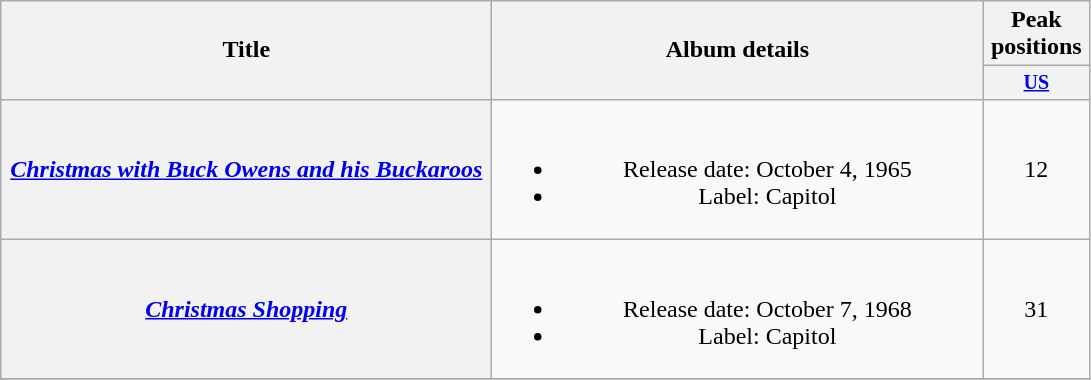<table class="wikitable plainrowheaders" style="text-align:center;">
<tr>
<th rowspan="2" style="width:20em;">Title</th>
<th rowspan="2" style="width:20em;">Album details</th>
<th colspan="1">Peak positions</th>
</tr>
<tr style="font-size:smaller;">
<th width="65"><a href='#'>US</a><br></th>
</tr>
<tr>
<th scope="row"><em><a href='#'>Christmas with Buck Owens and his Buckaroos</a></em></th>
<td><br><ul><li>Release date: October 4, 1965</li><li>Label: Capitol</li></ul></td>
<td>12</td>
</tr>
<tr>
<th scope="row"><em><a href='#'>Christmas Shopping</a></em></th>
<td><br><ul><li>Release date: October 7, 1968</li><li>Label: Capitol</li></ul></td>
<td>31</td>
</tr>
<tr>
</tr>
</table>
